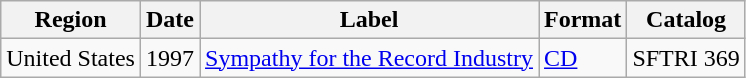<table class="wikitable">
<tr>
<th>Region</th>
<th>Date</th>
<th>Label</th>
<th>Format</th>
<th>Catalog</th>
</tr>
<tr>
<td>United States</td>
<td>1997</td>
<td><a href='#'>Sympathy for the Record Industry</a></td>
<td><a href='#'>CD</a></td>
<td>SFTRI 369</td>
</tr>
</table>
